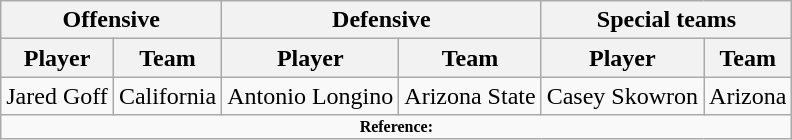<table class="wikitable">
<tr>
<th colspan="2">Offensive</th>
<th colspan="2">Defensive</th>
<th colspan="2">Special teams</th>
</tr>
<tr>
<th>Player</th>
<th>Team</th>
<th>Player</th>
<th>Team</th>
<th>Player</th>
<th>Team</th>
</tr>
<tr>
<td>Jared Goff</td>
<td>California</td>
<td>Antonio Longino</td>
<td>Arizona State</td>
<td>Casey Skowron</td>
<td>Arizona</td>
</tr>
<tr>
<td colspan="12"  style="font-size:8pt; text-align:center;"><strong>Reference:</strong></td>
</tr>
</table>
